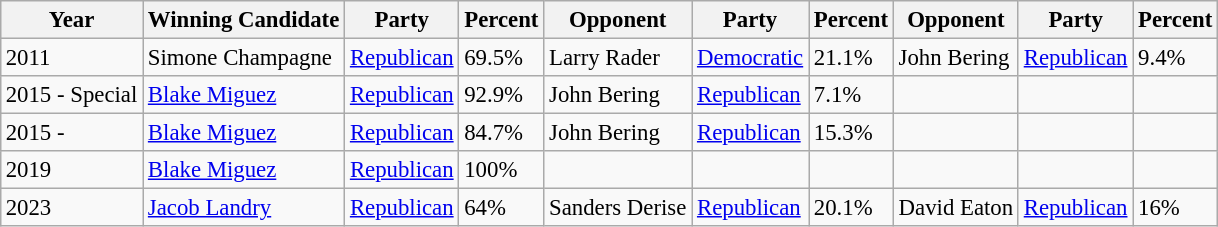<table class="wikitable" style="margin:0.5em auto; font-size:95%;">
<tr>
<th>Year</th>
<th>Winning Candidate</th>
<th>Party</th>
<th>Percent</th>
<th>Opponent</th>
<th>Party</th>
<th>Percent</th>
<th>Opponent</th>
<th>Party</th>
<th>Percent</th>
</tr>
<tr>
<td>2011</td>
<td>Simone Champagne</td>
<td><a href='#'>Republican</a></td>
<td>69.5%</td>
<td>Larry Rader</td>
<td><a href='#'>Democratic</a></td>
<td>21.1%</td>
<td>John Bering</td>
<td><a href='#'>Republican</a></td>
<td>9.4%</td>
</tr>
<tr>
<td>2015 - Special</td>
<td><a href='#'>Blake Miguez</a></td>
<td><a href='#'>Republican</a></td>
<td>92.9%</td>
<td>John Bering</td>
<td><a href='#'>Republican</a></td>
<td>7.1%</td>
<td></td>
<td></td>
<td></td>
</tr>
<tr>
<td>2015 -</td>
<td><a href='#'>Blake Miguez</a></td>
<td><a href='#'>Republican</a></td>
<td>84.7%</td>
<td>John Bering</td>
<td><a href='#'>Republican</a></td>
<td>15.3%</td>
<td></td>
<td></td>
<td></td>
</tr>
<tr>
<td>2019</td>
<td><a href='#'>Blake Miguez</a></td>
<td><a href='#'>Republican</a></td>
<td>100%</td>
<td></td>
<td></td>
<td></td>
<td></td>
<td></td>
<td></td>
</tr>
<tr>
<td>2023</td>
<td><a href='#'>Jacob Landry</a></td>
<td><a href='#'>Republican</a></td>
<td>64%</td>
<td>Sanders Derise</td>
<td><a href='#'>Republican</a></td>
<td>20.1%</td>
<td>David Eaton</td>
<td><a href='#'>Republican</a></td>
<td>16%</td>
</tr>
</table>
